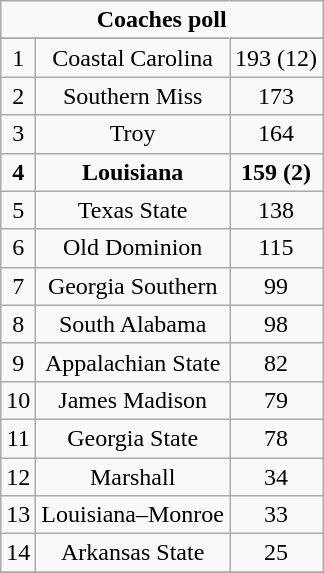<table class="wikitable">
<tr align="center">
<td align="center" Colspan="3"><strong>Coaches poll</strong></td>
</tr>
<tr align="center">
</tr>
<tr align="center">
<td>1</td>
<td>Coastal Carolina</td>
<td>193 (12)</td>
</tr>
<tr align="center">
<td>2</td>
<td>Southern Miss</td>
<td>173</td>
</tr>
<tr align="center">
<td>3</td>
<td>Troy</td>
<td>164</td>
</tr>
<tr align="center">
<td><strong>4</strong></td>
<td><strong>Louisiana</strong></td>
<td><strong>159 (2)</strong></td>
</tr>
<tr align="center">
<td>5</td>
<td>Texas State</td>
<td>138</td>
</tr>
<tr align="center">
<td>6</td>
<td>Old Dominion</td>
<td>115</td>
</tr>
<tr align="center">
<td>7</td>
<td>Georgia Southern</td>
<td>99</td>
</tr>
<tr align="center">
<td>8</td>
<td>South Alabama</td>
<td>98</td>
</tr>
<tr align="center">
<td>9</td>
<td>Appalachian State</td>
<td>82</td>
</tr>
<tr align="center">
<td>10</td>
<td>James Madison</td>
<td>79</td>
</tr>
<tr align="center">
<td>11</td>
<td>Georgia State</td>
<td>78</td>
</tr>
<tr align="center">
<td>12</td>
<td>Marshall</td>
<td>34</td>
</tr>
<tr align="center">
<td>13</td>
<td>Louisiana–Monroe</td>
<td>33</td>
</tr>
<tr align="center">
<td>14</td>
<td>Arkansas State</td>
<td>25</td>
</tr>
<tr align="center">
</tr>
</table>
